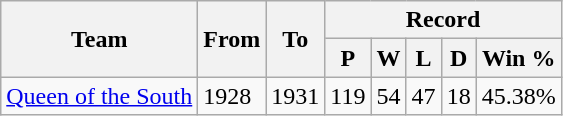<table class="wikitable">
<tr>
<th rowspan="2">Team</th>
<th rowspan="2">From</th>
<th rowspan="2">To</th>
<th colspan="5">Record</th>
</tr>
<tr>
<th>P</th>
<th>W</th>
<th>L</th>
<th>D</th>
<th>Win %</th>
</tr>
<tr>
<td><a href='#'>Queen of the South</a></td>
<td>1928</td>
<td>1931</td>
<td>119</td>
<td>54</td>
<td>47</td>
<td>18</td>
<td>45.38%</td>
</tr>
</table>
